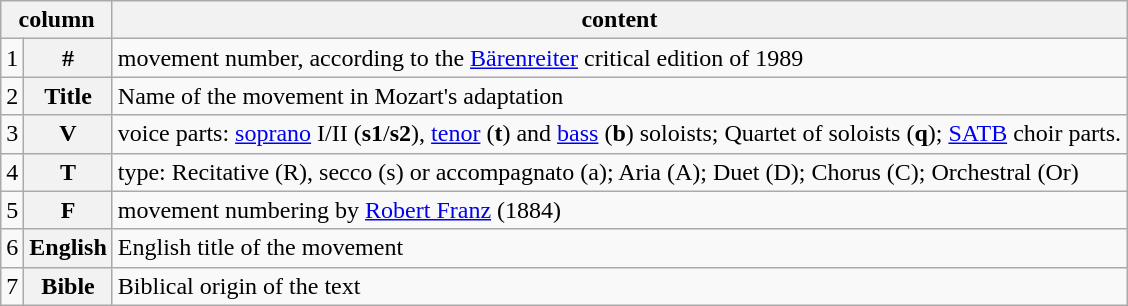<table class="wikitable">
<tr>
<th colspan="2">column</th>
<th>content</th>
</tr>
<tr>
<td align="center">1</td>
<th>#</th>
<td>movement number, according to the <a href='#'>Bärenreiter</a> critical edition of 1989</td>
</tr>
<tr>
<td align="center">2</td>
<th>Title</th>
<td>Name of the movement in Mozart's adaptation</td>
</tr>
<tr>
<td align="center">3</td>
<th>V</th>
<td>voice parts: <a href='#'>soprano</a> I/II (<strong>s1</strong>/<strong>s2</strong>), <a href='#'>tenor</a> (<strong>t</strong>) and <a href='#'>bass</a> (<strong>b</strong>) soloists; Quartet of soloists (<strong>q</strong>); <a href='#'>SATB</a> choir parts.</td>
</tr>
<tr>
<td align="center">4</td>
<th>T</th>
<td>type: Recitative (R), secco (s) or accompagnato (a); Aria (A); Duet (D); Chorus (C); Orchestral (Or)</td>
</tr>
<tr>
<td align="center">5</td>
<th>F</th>
<td>movement numbering by <a href='#'>Robert Franz</a> (1884)</td>
</tr>
<tr>
<td align="center">6</td>
<th>English</th>
<td>English title of the movement</td>
</tr>
<tr>
<td align="center">7</td>
<th>Bible</th>
<td>Biblical origin of the text</td>
</tr>
</table>
